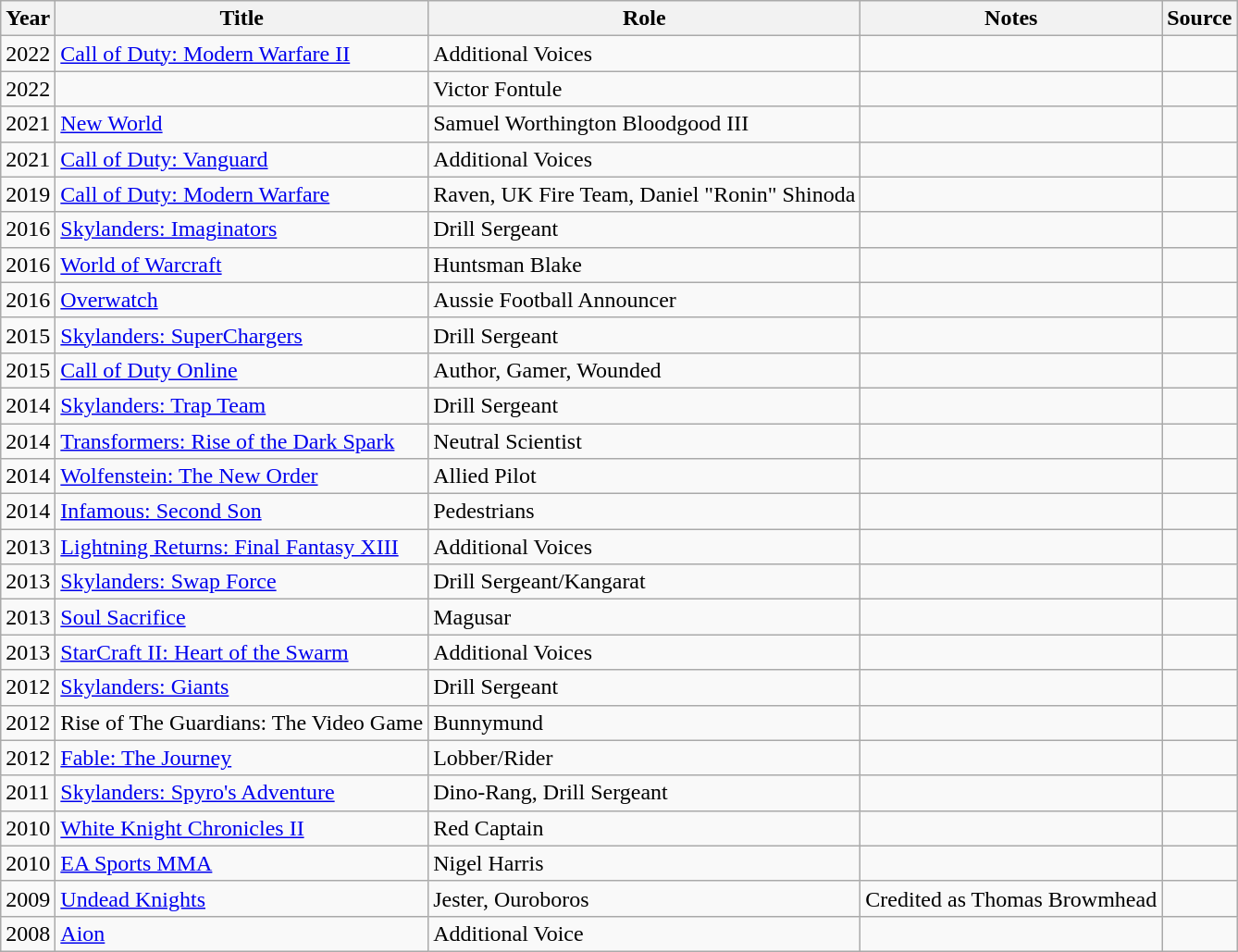<table class="wikitable sortable">
<tr>
<th>Year</th>
<th>Title</th>
<th>Role</th>
<th>Notes</th>
<th>Source</th>
</tr>
<tr>
<td>2022</td>
<td><a href='#'>Call of Duty: Modern Warfare II</a></td>
<td>Additional Voices</td>
<td></td>
<td></td>
</tr>
<tr>
<td>2022</td>
<td></td>
<td>Victor Fontule</td>
<td></td>
<td></td>
</tr>
<tr>
<td>2021</td>
<td><a href='#'>New World</a></td>
<td>Samuel Worthington Bloodgood III</td>
<td></td>
<td></td>
</tr>
<tr>
<td>2021</td>
<td><a href='#'>Call of Duty: Vanguard</a></td>
<td>Additional Voices</td>
<td></td>
<td></td>
</tr>
<tr>
<td>2019</td>
<td><a href='#'>Call of Duty: Modern Warfare</a></td>
<td>Raven, UK Fire Team, Daniel "Ronin" Shinoda</td>
<td></td>
<td></td>
</tr>
<tr>
<td>2016</td>
<td><a href='#'>Skylanders: Imaginators</a></td>
<td>Drill Sergeant</td>
<td></td>
<td></td>
</tr>
<tr>
<td>2016</td>
<td><a href='#'>World of Warcraft</a></td>
<td>Huntsman Blake</td>
<td></td>
<td></td>
</tr>
<tr>
<td>2016</td>
<td><a href='#'>Overwatch</a></td>
<td>Aussie Football Announcer</td>
<td></td>
<td></td>
</tr>
<tr>
<td>2015</td>
<td><a href='#'>Skylanders: SuperChargers</a></td>
<td>Drill Sergeant</td>
<td></td>
<td></td>
</tr>
<tr>
<td>2015</td>
<td><a href='#'>Call of Duty Online</a></td>
<td>Author, Gamer, Wounded</td>
<td></td>
<td></td>
</tr>
<tr>
<td>2014</td>
<td><a href='#'>Skylanders: Trap Team</a></td>
<td>Drill Sergeant</td>
<td></td>
<td></td>
</tr>
<tr>
<td>2014</td>
<td><a href='#'>Transformers: Rise of the Dark Spark</a></td>
<td>Neutral Scientist</td>
<td></td>
<td></td>
</tr>
<tr>
<td>2014</td>
<td><a href='#'>Wolfenstein: The New Order</a></td>
<td>Allied Pilot</td>
<td></td>
<td></td>
</tr>
<tr>
<td>2014</td>
<td><a href='#'>Infamous: Second Son</a></td>
<td>Pedestrians</td>
<td></td>
<td></td>
</tr>
<tr>
<td>2013</td>
<td><a href='#'>Lightning Returns: Final Fantasy XIII</a></td>
<td>Additional Voices</td>
<td></td>
<td></td>
</tr>
<tr>
<td>2013</td>
<td><a href='#'>Skylanders: Swap Force</a></td>
<td>Drill Sergeant/Kangarat</td>
<td></td>
<td></td>
</tr>
<tr>
<td>2013</td>
<td><a href='#'>Soul Sacrifice</a></td>
<td>Magusar</td>
<td></td>
<td></td>
</tr>
<tr>
<td>2013</td>
<td><a href='#'>StarCraft II: Heart of the Swarm</a></td>
<td>Additional Voices</td>
<td></td>
<td></td>
</tr>
<tr>
<td>2012</td>
<td><a href='#'>Skylanders: Giants</a></td>
<td>Drill Sergeant</td>
<td></td>
<td></td>
</tr>
<tr>
<td>2012</td>
<td>Rise of The Guardians: The Video Game</td>
<td>Bunnymund</td>
<td></td>
<td></td>
</tr>
<tr>
<td>2012</td>
<td><a href='#'>Fable: The Journey</a></td>
<td>Lobber/Rider</td>
<td></td>
<td></td>
</tr>
<tr>
<td>2011</td>
<td><a href='#'>Skylanders: Spyro's Adventure</a></td>
<td>Dino-Rang, Drill Sergeant</td>
<td></td>
<td></td>
</tr>
<tr>
<td>2010</td>
<td><a href='#'>White Knight Chronicles II</a></td>
<td>Red Captain</td>
<td></td>
<td></td>
</tr>
<tr>
<td>2010</td>
<td><a href='#'>EA Sports MMA</a></td>
<td>Nigel Harris</td>
<td></td>
<td></td>
</tr>
<tr>
<td>2009</td>
<td><a href='#'>Undead Knights</a></td>
<td>Jester, Ouroboros</td>
<td>Credited as Thomas Browmhead</td>
<td></td>
</tr>
<tr>
<td>2008</td>
<td><a href='#'>Aion</a></td>
<td>Additional Voice</td>
<td></td>
<td></td>
</tr>
</table>
